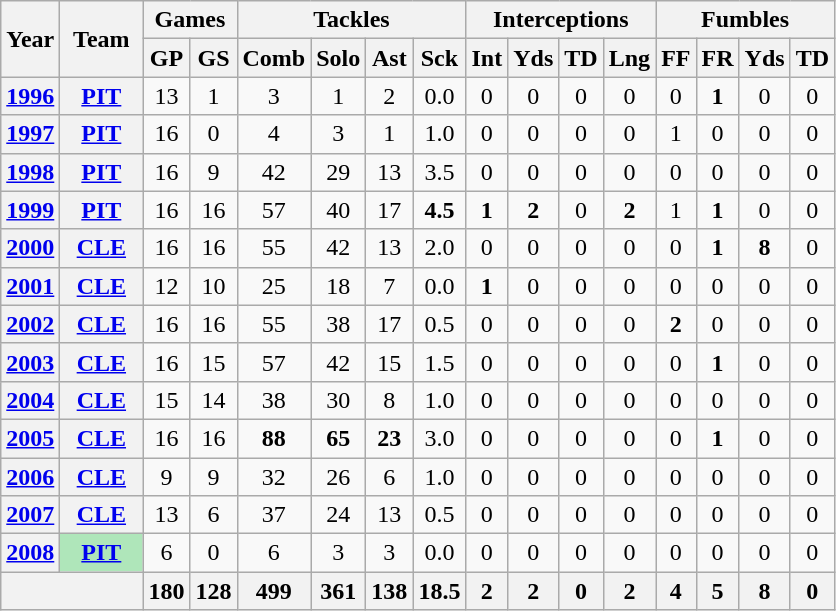<table class="wikitable" style="text-align:center">
<tr>
<th rowspan="2">Year</th>
<th rowspan="2">Team</th>
<th colspan="2">Games</th>
<th colspan="4">Tackles</th>
<th colspan="4">Interceptions</th>
<th colspan="4">Fumbles</th>
</tr>
<tr>
<th>GP</th>
<th>GS</th>
<th>Comb</th>
<th>Solo</th>
<th>Ast</th>
<th>Sck</th>
<th>Int</th>
<th>Yds</th>
<th>TD</th>
<th>Lng</th>
<th>FF</th>
<th>FR</th>
<th>Yds</th>
<th>TD</th>
</tr>
<tr>
<th><a href='#'>1996</a></th>
<th><a href='#'>PIT</a></th>
<td>13</td>
<td>1</td>
<td>3</td>
<td>1</td>
<td>2</td>
<td>0.0</td>
<td>0</td>
<td>0</td>
<td>0</td>
<td>0</td>
<td>0</td>
<td><strong>1</strong></td>
<td>0</td>
<td>0</td>
</tr>
<tr>
<th><a href='#'>1997</a></th>
<th><a href='#'>PIT</a></th>
<td>16</td>
<td>0</td>
<td>4</td>
<td>3</td>
<td>1</td>
<td>1.0</td>
<td>0</td>
<td>0</td>
<td>0</td>
<td>0</td>
<td>1</td>
<td>0</td>
<td>0</td>
<td>0</td>
</tr>
<tr>
<th><a href='#'>1998</a></th>
<th><a href='#'>PIT</a></th>
<td>16</td>
<td>9</td>
<td>42</td>
<td>29</td>
<td>13</td>
<td>3.5</td>
<td>0</td>
<td>0</td>
<td>0</td>
<td>0</td>
<td>0</td>
<td>0</td>
<td>0</td>
<td>0</td>
</tr>
<tr>
<th><a href='#'>1999</a></th>
<th><a href='#'>PIT</a></th>
<td>16</td>
<td>16</td>
<td>57</td>
<td>40</td>
<td>17</td>
<td><strong>4.5</strong></td>
<td><strong>1</strong></td>
<td><strong>2</strong></td>
<td>0</td>
<td><strong>2</strong></td>
<td>1</td>
<td><strong>1</strong></td>
<td>0</td>
<td>0</td>
</tr>
<tr>
<th><a href='#'>2000</a></th>
<th><a href='#'>CLE</a></th>
<td>16</td>
<td>16</td>
<td>55</td>
<td>42</td>
<td>13</td>
<td>2.0</td>
<td>0</td>
<td>0</td>
<td>0</td>
<td>0</td>
<td>0</td>
<td><strong>1</strong></td>
<td><strong>8</strong></td>
<td>0</td>
</tr>
<tr>
<th><a href='#'>2001</a></th>
<th><a href='#'>CLE</a></th>
<td>12</td>
<td>10</td>
<td>25</td>
<td>18</td>
<td>7</td>
<td>0.0</td>
<td><strong>1</strong></td>
<td>0</td>
<td>0</td>
<td>0</td>
<td>0</td>
<td>0</td>
<td>0</td>
<td>0</td>
</tr>
<tr>
<th><a href='#'>2002</a></th>
<th><a href='#'>CLE</a></th>
<td>16</td>
<td>16</td>
<td>55</td>
<td>38</td>
<td>17</td>
<td>0.5</td>
<td>0</td>
<td>0</td>
<td>0</td>
<td>0</td>
<td><strong>2</strong></td>
<td>0</td>
<td>0</td>
<td>0</td>
</tr>
<tr>
<th><a href='#'>2003</a></th>
<th><a href='#'>CLE</a></th>
<td>16</td>
<td>15</td>
<td>57</td>
<td>42</td>
<td>15</td>
<td>1.5</td>
<td>0</td>
<td>0</td>
<td>0</td>
<td>0</td>
<td>0</td>
<td><strong>1</strong></td>
<td>0</td>
<td>0</td>
</tr>
<tr>
<th><a href='#'>2004</a></th>
<th><a href='#'>CLE</a></th>
<td>15</td>
<td>14</td>
<td>38</td>
<td>30</td>
<td>8</td>
<td>1.0</td>
<td>0</td>
<td>0</td>
<td>0</td>
<td>0</td>
<td>0</td>
<td>0</td>
<td>0</td>
<td>0</td>
</tr>
<tr>
<th><a href='#'>2005</a></th>
<th><a href='#'>CLE</a></th>
<td>16</td>
<td>16</td>
<td><strong>88</strong></td>
<td><strong>65</strong></td>
<td><strong>23</strong></td>
<td>3.0</td>
<td>0</td>
<td>0</td>
<td>0</td>
<td>0</td>
<td>0</td>
<td><strong>1</strong></td>
<td>0</td>
<td>0</td>
</tr>
<tr>
<th><a href='#'>2006</a></th>
<th><a href='#'>CLE</a></th>
<td>9</td>
<td>9</td>
<td>32</td>
<td>26</td>
<td>6</td>
<td>1.0</td>
<td>0</td>
<td>0</td>
<td>0</td>
<td>0</td>
<td>0</td>
<td>0</td>
<td>0</td>
<td>0</td>
</tr>
<tr>
<th><a href='#'>2007</a></th>
<th><a href='#'>CLE</a></th>
<td>13</td>
<td>6</td>
<td>37</td>
<td>24</td>
<td>13</td>
<td>0.5</td>
<td>0</td>
<td>0</td>
<td>0</td>
<td>0</td>
<td>0</td>
<td>0</td>
<td>0</td>
<td>0</td>
</tr>
<tr>
<th><a href='#'>2008</a></th>
<th style="background:#afe6ba; width:3em;"><a href='#'>PIT</a></th>
<td>6</td>
<td>0</td>
<td>6</td>
<td>3</td>
<td>3</td>
<td>0.0</td>
<td>0</td>
<td>0</td>
<td>0</td>
<td>0</td>
<td>0</td>
<td>0</td>
<td>0</td>
<td>0</td>
</tr>
<tr>
<th colspan="2"></th>
<th>180</th>
<th>128</th>
<th>499</th>
<th>361</th>
<th>138</th>
<th>18.5</th>
<th>2</th>
<th>2</th>
<th>0</th>
<th>2</th>
<th>4</th>
<th>5</th>
<th>8</th>
<th>0</th>
</tr>
</table>
